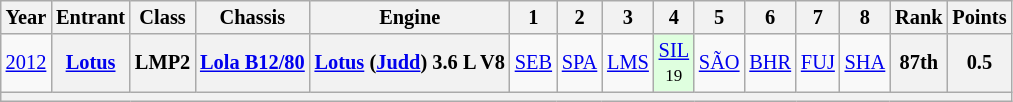<table class="wikitable" style="text-align:center; font-size:85%">
<tr>
<th>Year</th>
<th>Entrant</th>
<th>Class</th>
<th>Chassis</th>
<th>Engine</th>
<th>1</th>
<th>2</th>
<th>3</th>
<th>4</th>
<th>5</th>
<th>6</th>
<th>7</th>
<th>8</th>
<th>Rank</th>
<th>Points</th>
</tr>
<tr>
<td><a href='#'>2012</a></td>
<th><a href='#'>Lotus</a></th>
<th>LMP2</th>
<th nowrap><a href='#'>Lola B12/80</a></th>
<th nowrap><a href='#'>Lotus</a> (<a href='#'>Judd</a>) 3.6 L V8</th>
<td><a href='#'>SEB</a></td>
<td><a href='#'>SPA</a></td>
<td><a href='#'>LMS</a></td>
<td style="background:#DFFFDF;"><a href='#'>SIL</a><br><small>19</small></td>
<td><a href='#'>SÃO</a></td>
<td><a href='#'>BHR</a></td>
<td><a href='#'>FUJ</a></td>
<td><a href='#'>SHA</a></td>
<th>87th</th>
<th>0.5</th>
</tr>
<tr>
<th colspan="15"></th>
</tr>
</table>
